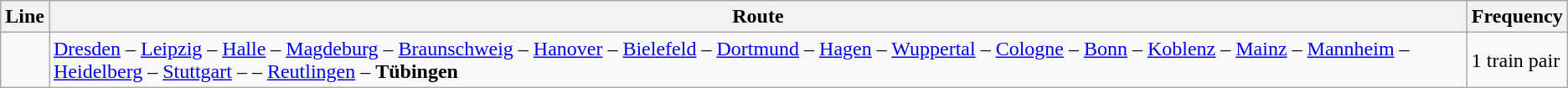<table class="wikitable">
<tr>
<th>Line</th>
<th>Route</th>
<th>Frequency</th>
</tr>
<tr>
<td></td>
<td><a href='#'>Dresden</a> –  <a href='#'>Leipzig</a> – <a href='#'>Halle</a> – <a href='#'>Magdeburg</a> – <a href='#'>Braunschweig</a> – <a href='#'>Hanover</a> – <a href='#'>Bielefeld</a> – <a href='#'>Dortmund</a> – <a href='#'>Hagen</a> – <a href='#'>Wuppertal</a> – <a href='#'>Cologne</a> – <a href='#'>Bonn</a> – <a href='#'>Koblenz</a> – <a href='#'>Mainz</a> – <a href='#'>Mannheim</a> – <a href='#'>Heidelberg</a> – <a href='#'>Stuttgart</a> –  – <a href='#'>Reutlingen</a> – <strong>Tübingen</strong></td>
<td>1 train pair</td>
</tr>
</table>
